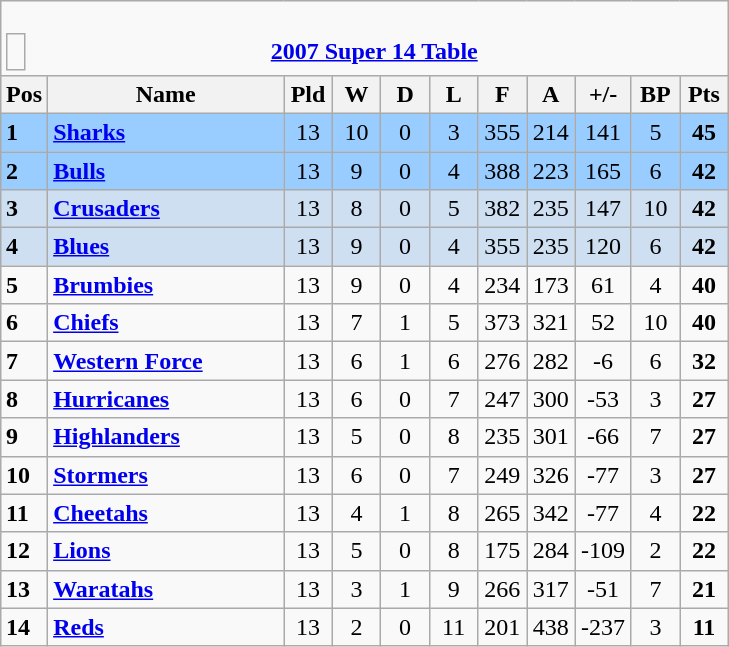<table class="wikitable" align="right" style="text-align: center;">
<tr>
<td colspan="11" cellpadding="0" cellspacing="0"><br><table border="0" width="100%" cellpadding="0" cellspacing="0">
<tr>
<td></td>
<td width=25% style="border:0px"></td>
<td style="border:0px"><strong><a href='#'>2007 Super 14 Table</a></strong></td>
<td width=25% style="border:0px" align=right></td>
</tr>
</table>
</td>
</tr>
<tr>
<th width="20">Pos</th>
<th width="150">Name</th>
<th width="25">Pld</th>
<th width="25">W</th>
<th width="25">D</th>
<th width="25">L</th>
<th width="25">F</th>
<th width="25">A</th>
<th width="30">+/-</th>
<th width="25">BP</th>
<th width="25">Pts</th>
</tr>
<tr align=center bgcolor="99ccff">
<td align=left><strong>1</strong></td>
<td align=left><strong><a href='#'>Sharks</a></strong></td>
<td>13</td>
<td>10</td>
<td>0</td>
<td>3</td>
<td>355</td>
<td>214</td>
<td>141</td>
<td>5</td>
<td><strong>45</strong></td>
</tr>
<tr align=center bgcolor="99ccff">
<td align=left><strong>2</strong></td>
<td align=left><strong><a href='#'>Bulls</a></strong></td>
<td>13</td>
<td>9</td>
<td>0</td>
<td>4</td>
<td>388</td>
<td>223</td>
<td>165</td>
<td>6</td>
<td><strong>42</strong></td>
</tr>
<tr align=center bgcolor="cedff2">
<td align=left><strong>3</strong></td>
<td align=left><strong><a href='#'>Crusaders</a></strong></td>
<td>13</td>
<td>8</td>
<td>0</td>
<td>5</td>
<td>382</td>
<td>235</td>
<td>147</td>
<td>10</td>
<td><strong>42</strong></td>
</tr>
<tr align=center bgcolor="cedff2">
<td align=left><strong>4</strong></td>
<td align=left><strong><a href='#'>Blues</a></strong></td>
<td>13</td>
<td>9</td>
<td>0</td>
<td>4</td>
<td>355</td>
<td>235</td>
<td>120</td>
<td>6</td>
<td><strong>42</strong></td>
</tr>
<tr align=center>
<td align=left><strong>5</strong></td>
<td align=left><strong><a href='#'>Brumbies</a></strong></td>
<td>13</td>
<td>9</td>
<td>0</td>
<td>4</td>
<td>234</td>
<td>173</td>
<td>61</td>
<td>4</td>
<td><strong>40</strong></td>
</tr>
<tr align=center>
<td align=left><strong>6</strong></td>
<td align=left><strong><a href='#'>Chiefs</a></strong></td>
<td>13</td>
<td>7</td>
<td>1</td>
<td>5</td>
<td>373</td>
<td>321</td>
<td>52</td>
<td>10</td>
<td><strong>40</strong></td>
</tr>
<tr align=center>
<td align=left><strong>7</strong></td>
<td align=left><strong><a href='#'>Western Force</a></strong></td>
<td>13</td>
<td>6</td>
<td>1</td>
<td>6</td>
<td>276</td>
<td>282</td>
<td>-6</td>
<td>6</td>
<td><strong>32</strong></td>
</tr>
<tr align=center>
<td align=left><strong>8</strong></td>
<td align=left><strong><a href='#'>Hurricanes</a></strong></td>
<td>13</td>
<td>6</td>
<td>0</td>
<td>7</td>
<td>247</td>
<td>300</td>
<td>-53</td>
<td>3</td>
<td><strong>27</strong></td>
</tr>
<tr align=center>
<td align=left><strong>9</strong></td>
<td align=left><strong><a href='#'>Highlanders</a></strong></td>
<td>13</td>
<td>5</td>
<td>0</td>
<td>8</td>
<td>235</td>
<td>301</td>
<td>-66</td>
<td>7</td>
<td><strong>27</strong></td>
</tr>
<tr align=center>
<td align=left><strong>10</strong></td>
<td align=left><strong><a href='#'>Stormers</a></strong></td>
<td>13</td>
<td>6</td>
<td>0</td>
<td>7</td>
<td>249</td>
<td>326</td>
<td>-77</td>
<td>3</td>
<td><strong>27</strong></td>
</tr>
<tr align=center>
<td align=left><strong>11</strong></td>
<td align=left><strong><a href='#'>Cheetahs</a></strong></td>
<td>13</td>
<td>4</td>
<td>1</td>
<td>8</td>
<td>265</td>
<td>342</td>
<td>-77</td>
<td>4</td>
<td><strong>22</strong></td>
</tr>
<tr align=center>
<td align=left><strong>12</strong></td>
<td align=left><strong><a href='#'>Lions</a></strong></td>
<td>13</td>
<td>5</td>
<td>0</td>
<td>8</td>
<td>175</td>
<td>284</td>
<td>-109</td>
<td>2</td>
<td><strong>22</strong></td>
</tr>
<tr align=center>
<td align=left><strong>13</strong></td>
<td align=left><strong><a href='#'>Waratahs</a></strong></td>
<td>13</td>
<td>3</td>
<td>1</td>
<td>9</td>
<td>266</td>
<td>317</td>
<td>-51</td>
<td>7</td>
<td><strong>21</strong></td>
</tr>
<tr align=center>
<td align=left><strong>14</strong></td>
<td align=left><strong><a href='#'>Reds</a></strong></td>
<td>13</td>
<td>2</td>
<td>0</td>
<td>11</td>
<td>201</td>
<td>438</td>
<td>-237</td>
<td>3</td>
<td><strong>11</strong></td>
</tr>
</table>
